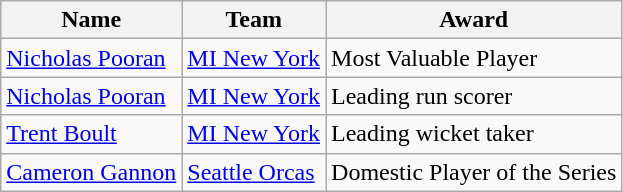<table class="wikitable">
<tr>
<th scope="col">Name</th>
<th scope="col">Team</th>
<th scope="col">Award</th>
</tr>
<tr>
<td><a href='#'>Nicholas Pooran</a></td>
<td><a href='#'>MI New York</a></td>
<td scope="row">Most Valuable Player</td>
</tr>
<tr>
<td><a href='#'>Nicholas Pooran</a></td>
<td><a href='#'>MI New York</a></td>
<td scope="row">Leading run scorer</td>
</tr>
<tr>
<td><a href='#'>Trent Boult</a></td>
<td><a href='#'>MI New York</a></td>
<td scope="row">Leading wicket taker</td>
</tr>
<tr>
<td><a href='#'>Cameron Gannon</a></td>
<td><a href='#'>Seattle Orcas</a></td>
<td scope="row">Domestic Player of the Series</td>
</tr>
</table>
